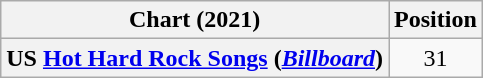<table class="wikitable sortable plainrowheaders" style="text-align:center">
<tr>
<th scope="col">Chart (2021)</th>
<th scope="col">Position</th>
</tr>
<tr>
<th scope="row">US <a href='#'>Hot Hard Rock Songs</a> (<em><a href='#'>Billboard</a></em>)</th>
<td>31</td>
</tr>
</table>
